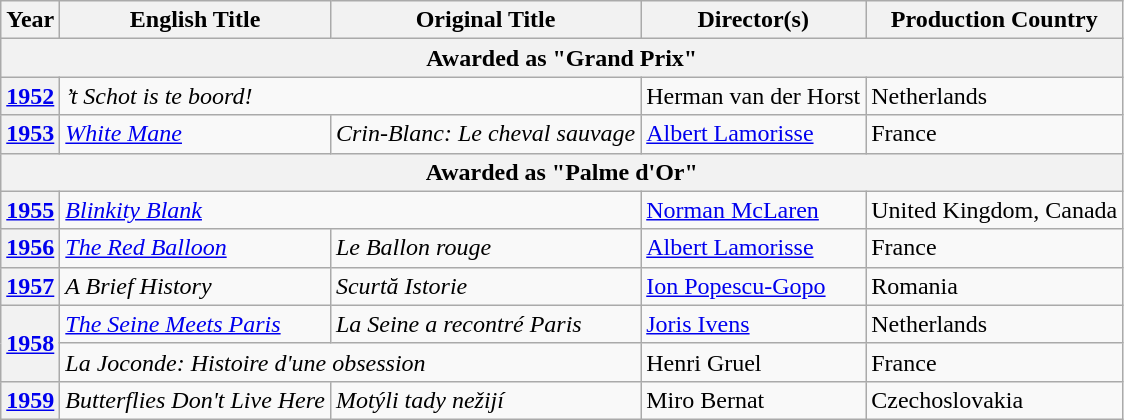<table class="wikitable">
<tr>
<th>Year</th>
<th>English Title</th>
<th>Original Title</th>
<th>Director(s)</th>
<th>Production Country</th>
</tr>
<tr>
<th colspan="5" data-sort-value="1950">Awarded as "Grand Prix"</th>
</tr>
<tr>
<th><a href='#'>1952</a></th>
<td colspan="2"><em>’t Schot is te boord!</em></td>
<td>Herman van der Horst</td>
<td>Netherlands</td>
</tr>
<tr>
<th><a href='#'>1953</a></th>
<td><em><a href='#'>White Mane</a></em></td>
<td><em>Crin-Blanc: Le cheval sauvage</em></td>
<td><a href='#'>Albert Lamorisse</a></td>
<td>France</td>
</tr>
<tr>
<th colspan="5">Awarded as "Palme d'Or"</th>
</tr>
<tr>
<th><a href='#'>1955</a></th>
<td colspan="2"><em><a href='#'>Blinkity Blank</a></em></td>
<td><a href='#'>Norman McLaren</a></td>
<td>United Kingdom, Canada</td>
</tr>
<tr>
<th><a href='#'>1956</a></th>
<td><em><a href='#'>The Red Balloon</a></em></td>
<td><em>Le Ballon rouge</em></td>
<td><a href='#'>Albert Lamorisse</a></td>
<td>France</td>
</tr>
<tr>
<th><a href='#'>1957</a></th>
<td><em>A Brief History</em></td>
<td><em>Scurtă Istorie</em></td>
<td><a href='#'>Ion Popescu-Gopo</a></td>
<td>Romania</td>
</tr>
<tr>
<th rowspan="2"><a href='#'>1958</a></th>
<td><em><a href='#'>The Seine Meets Paris</a></em></td>
<td><em>La Seine a recontré Paris</em></td>
<td><a href='#'>Joris Ivens</a></td>
<td>Netherlands</td>
</tr>
<tr>
<td colspan="2"><em>La Joconde: Histoire d'une obsession</em></td>
<td>Henri Gruel</td>
<td>France</td>
</tr>
<tr>
<th><a href='#'>1959</a></th>
<td><em>Butterflies Don't Live Here</em></td>
<td><em>Motýli tady nežijí</em></td>
<td>Miro Bernat</td>
<td>Czechoslovakia</td>
</tr>
</table>
